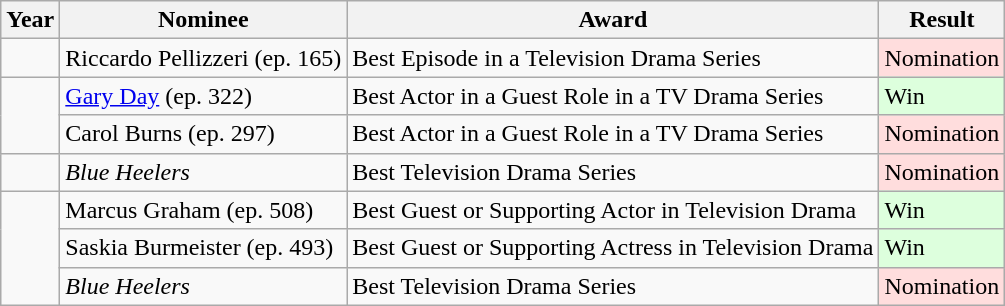<table class="wikitable">
<tr>
<th>Year</th>
<th>Nominee</th>
<th>Award</th>
<th>Result</th>
</tr>
<tr>
<td rowspan="1"></td>
<td>Riccardo Pellizzeri (ep. 165)</td>
<td>Best Episode in a Television Drama Series</td>
<td style="background: #ffdddd">Nomination</td>
</tr>
<tr>
<td rowspan="2"></td>
<td><a href='#'>Gary Day</a> (ep. 322)</td>
<td>Best Actor in a Guest Role in a TV Drama Series</td>
<td style="background: #ddffdd">Win</td>
</tr>
<tr>
<td>Carol Burns (ep. 297)</td>
<td>Best Actor in a Guest Role in a TV Drama Series</td>
<td style="background: #ffdddd">Nomination</td>
</tr>
<tr>
<td rowspan="1"></td>
<td><em>Blue Heelers</em></td>
<td>Best Television Drama Series</td>
<td style="background: #ffdddd">Nomination</td>
</tr>
<tr>
<td rowspan="3"></td>
<td>Marcus Graham (ep. 508)</td>
<td>Best Guest or Supporting Actor in Television Drama</td>
<td style="background: #ddffdd">Win</td>
</tr>
<tr>
<td>Saskia Burmeister (ep. 493)</td>
<td>Best Guest or Supporting Actress in Television Drama</td>
<td style="background: #ddffdd">Win</td>
</tr>
<tr>
<td><em>Blue Heelers</em></td>
<td>Best Television Drama Series</td>
<td style="background: #ffdddd">Nomination</td>
</tr>
</table>
